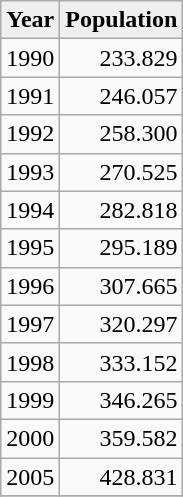<table class="wikitable">
<tr>
<th style="background:#efefef;">Year</th>
<th style="background:#efefef;">Population</th>
</tr>
<tr>
<td>1990</td>
<td align="right">233.829</td>
</tr>
<tr>
<td>1991</td>
<td align="right">246.057</td>
</tr>
<tr>
<td>1992</td>
<td align="right">258.300</td>
</tr>
<tr>
<td>1993</td>
<td align="right">270.525</td>
</tr>
<tr>
<td>1994</td>
<td align="right">282.818</td>
</tr>
<tr>
<td>1995</td>
<td align="right">295.189</td>
</tr>
<tr>
<td>1996</td>
<td align="right">307.665</td>
</tr>
<tr>
<td>1997</td>
<td align="right">320.297</td>
</tr>
<tr>
<td>1998</td>
<td align="right">333.152</td>
</tr>
<tr>
<td>1999</td>
<td align="right">346.265</td>
</tr>
<tr>
<td>2000</td>
<td align="right">359.582</td>
</tr>
<tr>
<td>2005</td>
<td align="right">428.831</td>
</tr>
<tr>
</tr>
</table>
